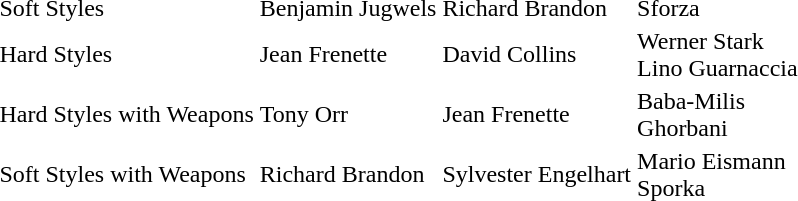<table>
<tr>
<td>Soft Styles</td>
<td>Benjamin Jugwels </td>
<td>Richard Brandon </td>
<td>Sforza </td>
<td></td>
</tr>
<tr>
<td>Hard Styles</td>
<td>Jean Frenette </td>
<td>David Collins </td>
<td>Werner Stark <br>Lino Guarnaccia </td>
</tr>
<tr>
<td>Hard Styles with Weapons</td>
<td>Tony Orr </td>
<td>Jean Frenette </td>
<td>Baba-Milis <br>Ghorbani </td>
</tr>
<tr>
<td>Soft Styles with Weapons</td>
<td>Richard Brandon </td>
<td>Sylvester Engelhart </td>
<td>Mario Eismann <br>Sporka </td>
</tr>
<tr>
</tr>
</table>
